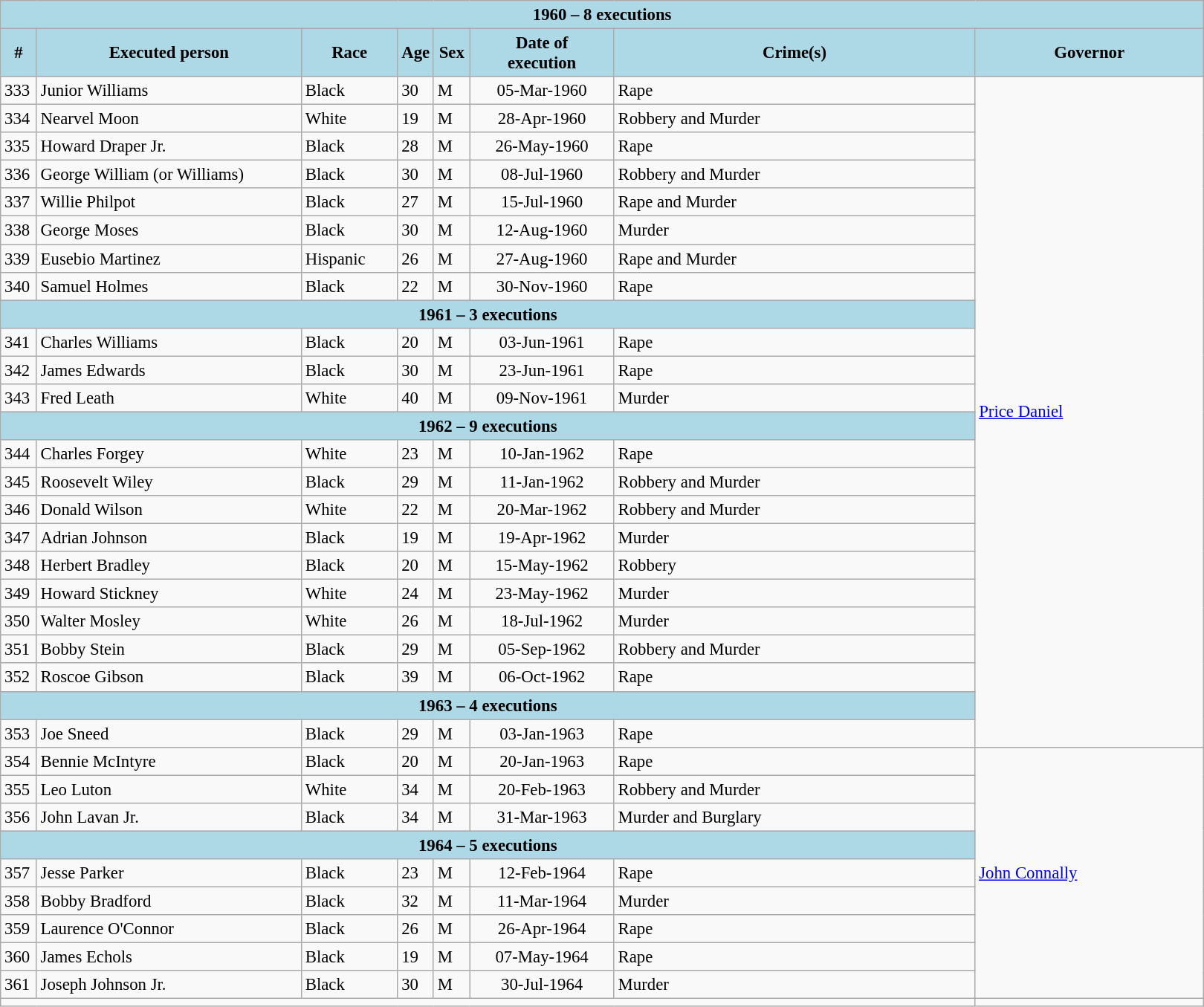<table class="wikitable" style="font-size:95%; ">
<tr>
<th colspan="8" style="background-color:#ADD8E6">1960 – 8 executions</th>
</tr>
<tr>
<th style="background-color:#ADD8E6" width="3%">#</th>
<th style="background-color:#ADD8E6" width="22%">Executed person</th>
<th style="background-color:#ADD8E6" width="8%">Race</th>
<th style="background-color:#ADD8E6" width="3%">Age</th>
<th style="background-color:#ADD8E6" width="3%">Sex</th>
<th style="background-color:#ADD8E6" width="12%">Date of <br>execution</th>
<th style="background-color:#ADD8E6" width="30%">Crime(s)</th>
<th style="background-color:#ADD8E6" width="30%">Governor</th>
</tr>
<tr>
<td>333</td>
<td>Junior Williams</td>
<td>Black</td>
<td>30</td>
<td>M</td>
<td align=center>05-Mar-1960</td>
<td>Rape</td>
<td rowspan="24"><a href='#'>Price Daniel</a></td>
</tr>
<tr>
<td>334</td>
<td>Nearvel Moon</td>
<td>White</td>
<td>19</td>
<td>M</td>
<td align=center>28-Apr-1960</td>
<td>Robbery and Murder</td>
</tr>
<tr>
<td>335</td>
<td>Howard Draper Jr.</td>
<td>Black</td>
<td>28</td>
<td>M</td>
<td align=center>26-May-1960</td>
<td>Rape</td>
</tr>
<tr>
<td>336</td>
<td>George William (or Williams)</td>
<td>Black</td>
<td>30</td>
<td>M</td>
<td align=center>08-Jul-1960</td>
<td>Robbery and Murder</td>
</tr>
<tr>
<td>337</td>
<td>Willie Philpot</td>
<td>Black</td>
<td>27</td>
<td>M</td>
<td align=center>15-Jul-1960</td>
<td>Rape and Murder</td>
</tr>
<tr>
<td>338</td>
<td>George Moses</td>
<td>Black</td>
<td>30</td>
<td>M</td>
<td align=center>12-Aug-1960</td>
<td>Murder</td>
</tr>
<tr>
<td>339</td>
<td>Eusebio Martinez</td>
<td>Hispanic</td>
<td>26</td>
<td>M</td>
<td align=center>27-Aug-1960</td>
<td>Rape and Murder</td>
</tr>
<tr>
<td>340</td>
<td>Samuel Holmes</td>
<td>Black</td>
<td>22</td>
<td>M</td>
<td align=center>30-Nov-1960</td>
<td>Rape</td>
</tr>
<tr>
<th colspan="7" style="background-color:#ADD8E6">1961 – 3 executions</th>
</tr>
<tr>
<td>341</td>
<td>Charles Williams</td>
<td>Black</td>
<td>20</td>
<td>M</td>
<td align=center>03-Jun-1961</td>
<td>Rape</td>
</tr>
<tr>
<td>342</td>
<td>James Edwards</td>
<td>Black</td>
<td>30</td>
<td>M</td>
<td align=center>23-Jun-1961</td>
<td>Rape</td>
</tr>
<tr>
<td>343</td>
<td>Fred Leath</td>
<td>White</td>
<td>40</td>
<td>M</td>
<td align=center>09-Nov-1961</td>
<td>Murder</td>
</tr>
<tr>
<th colspan="7" style="background-color:#ADD8E6">1962 – 9 executions</th>
</tr>
<tr>
<td>344</td>
<td>Charles Forgey</td>
<td>White</td>
<td>23</td>
<td>M</td>
<td align=center>10-Jan-1962</td>
<td>Rape</td>
</tr>
<tr>
<td>345</td>
<td>Roosevelt Wiley</td>
<td>Black</td>
<td>29</td>
<td>M</td>
<td align=center>11-Jan-1962</td>
<td>Robbery and Murder</td>
</tr>
<tr>
<td>346</td>
<td>Donald Wilson</td>
<td>White</td>
<td>22</td>
<td>M</td>
<td align=center>20-Mar-1962</td>
<td>Robbery and Murder</td>
</tr>
<tr>
<td>347</td>
<td>Adrian Johnson</td>
<td>Black</td>
<td>19</td>
<td>M</td>
<td align=center>19-Apr-1962</td>
<td>Murder</td>
</tr>
<tr>
<td>348</td>
<td>Herbert Bradley</td>
<td>Black</td>
<td>20</td>
<td>M</td>
<td align=center>15-May-1962</td>
<td>Robbery</td>
</tr>
<tr>
<td>349</td>
<td>Howard Stickney</td>
<td>White</td>
<td>24</td>
<td>M</td>
<td align=center>23-May-1962</td>
<td>Murder</td>
</tr>
<tr>
<td>350</td>
<td>Walter Mosley</td>
<td>White</td>
<td>26</td>
<td>M</td>
<td align=center>18-Jul-1962</td>
<td>Murder</td>
</tr>
<tr>
<td>351</td>
<td>Bobby Stein</td>
<td>Black</td>
<td>29</td>
<td>M</td>
<td align=center>05-Sep-1962</td>
<td>Robbery and Murder</td>
</tr>
<tr>
<td>352</td>
<td>Roscoe Gibson</td>
<td>Black</td>
<td>39</td>
<td>M</td>
<td align=center>06-Oct-1962</td>
<td>Rape</td>
</tr>
<tr>
<th colspan="7" style="background-color:#ADD8E6">1963 – 4 executions</th>
</tr>
<tr>
<td>353</td>
<td>Joe Sneed</td>
<td>Black</td>
<td>29</td>
<td>M</td>
<td align=center>03-Jan-1963</td>
<td>Rape</td>
</tr>
<tr>
<td>354</td>
<td>Bennie McIntyre</td>
<td>Black</td>
<td>20</td>
<td>M</td>
<td align=center>20-Jan-1963</td>
<td>Rape</td>
<td rowspan="9"><a href='#'>John Connally</a></td>
</tr>
<tr>
<td>355</td>
<td>Leo Luton</td>
<td>White</td>
<td>34</td>
<td>M</td>
<td align=center>20-Feb-1963</td>
<td>Robbery and Murder</td>
</tr>
<tr>
<td>356</td>
<td>John Lavan Jr.</td>
<td>Black</td>
<td>34</td>
<td>M</td>
<td align=center>31-Mar-1963</td>
<td>Murder and Burglary</td>
</tr>
<tr>
<th colspan="7" style="background-color:#ADD8E6">1964 – 5 executions</th>
</tr>
<tr>
<td>357</td>
<td>Jesse Parker</td>
<td>Black</td>
<td>23</td>
<td>M</td>
<td align=center>12-Feb-1964</td>
<td>Rape</td>
</tr>
<tr>
<td>358</td>
<td>Bobby Bradford</td>
<td>Black</td>
<td>32</td>
<td>M</td>
<td align=center>11-Mar-1964</td>
<td>Murder</td>
</tr>
<tr>
<td>359</td>
<td>Laurence O'Connor</td>
<td>Black</td>
<td>26</td>
<td>M</td>
<td align=center>26-Apr-1964</td>
<td>Rape</td>
</tr>
<tr>
<td>360</td>
<td>James Echols</td>
<td>Black</td>
<td>19</td>
<td>M</td>
<td align=center>07-May-1964</td>
<td>Rape</td>
</tr>
<tr>
<td>361</td>
<td>Joseph Johnson Jr.</td>
<td>Black</td>
<td>30</td>
<td>M</td>
<td align=center>30-Jul-1964</td>
<td>Murder</td>
</tr>
<tr>
<td colspan=7></td>
</tr>
</table>
